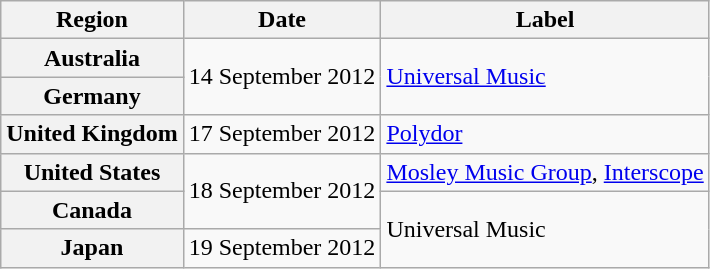<table class="wikitable plainrowheaders">
<tr>
<th scope="col">Region</th>
<th scope="col">Date</th>
<th scope="col">Label</th>
</tr>
<tr>
<th scope="row">Australia</th>
<td rowspan="2">14 September 2012</td>
<td rowspan="2"><a href='#'>Universal Music</a></td>
</tr>
<tr>
<th scope="row">Germany</th>
</tr>
<tr>
<th scope="row">United Kingdom</th>
<td>17 September 2012</td>
<td><a href='#'>Polydor</a></td>
</tr>
<tr>
<th scope="row">United States</th>
<td rowspan="2">18 September 2012</td>
<td><a href='#'>Mosley Music Group</a>, <a href='#'>Interscope</a></td>
</tr>
<tr>
<th scope="row">Canada</th>
<td rowspan="2">Universal Music</td>
</tr>
<tr>
<th scope="row">Japan</th>
<td>19 September 2012</td>
</tr>
</table>
